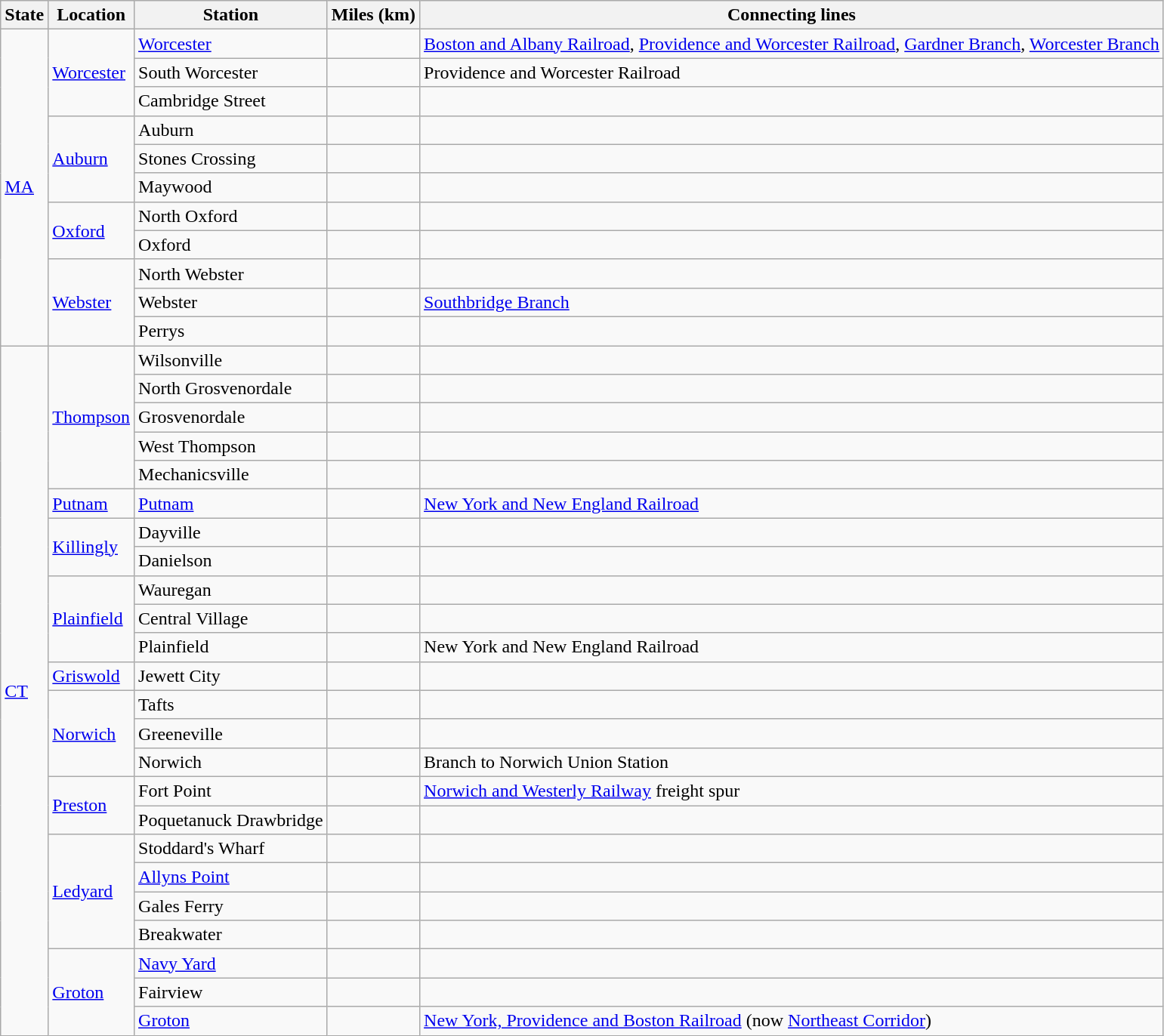<table class="wikitable">
<tr>
<th>State</th>
<th>Location</th>
<th>Station</th>
<th>Miles (km)</th>
<th>Connecting lines</th>
</tr>
<tr>
<td rowspan="11"><a href='#'>MA</a></td>
<td rowspan="3"><a href='#'>Worcester</a></td>
<td><a href='#'>Worcester</a></td>
<td></td>
<td><a href='#'>Boston and Albany Railroad</a>, <a href='#'>Providence and Worcester Railroad</a>, <a href='#'>Gardner Branch</a>, <a href='#'>Worcester Branch</a></td>
</tr>
<tr>
<td>South Worcester</td>
<td></td>
<td>Providence and Worcester Railroad</td>
</tr>
<tr>
<td>Cambridge Street</td>
<td></td>
<td></td>
</tr>
<tr>
<td rowspan="3"><a href='#'>Auburn</a></td>
<td>Auburn</td>
<td></td>
<td></td>
</tr>
<tr>
<td>Stones Crossing</td>
<td></td>
<td></td>
</tr>
<tr>
<td>Maywood</td>
<td></td>
<td></td>
</tr>
<tr>
<td rowspan="2"><a href='#'>Oxford</a></td>
<td>North Oxford</td>
<td></td>
<td></td>
</tr>
<tr>
<td>Oxford</td>
<td></td>
<td></td>
</tr>
<tr>
<td rowspan="3"><a href='#'>Webster</a></td>
<td>North Webster</td>
<td></td>
<td></td>
</tr>
<tr>
<td>Webster</td>
<td></td>
<td><a href='#'>Southbridge Branch</a></td>
</tr>
<tr>
<td>Perrys</td>
<td></td>
<td></td>
</tr>
<tr>
<td rowspan="24"><a href='#'>CT</a></td>
<td rowspan="5"><a href='#'>Thompson</a></td>
<td>Wilsonville</td>
<td></td>
<td></td>
</tr>
<tr>
<td>North Grosvenordale</td>
<td></td>
<td></td>
</tr>
<tr>
<td>Grosvenordale</td>
<td></td>
<td></td>
</tr>
<tr>
<td>West Thompson</td>
<td></td>
<td></td>
</tr>
<tr>
<td>Mechanicsville</td>
<td></td>
<td></td>
</tr>
<tr>
<td><a href='#'>Putnam</a></td>
<td><a href='#'>Putnam</a></td>
<td></td>
<td><a href='#'>New York and New England Railroad</a></td>
</tr>
<tr>
<td rowspan="2"><a href='#'>Killingly</a></td>
<td>Dayville</td>
<td></td>
<td></td>
</tr>
<tr>
<td>Danielson</td>
<td></td>
<td></td>
</tr>
<tr>
<td rowspan="3"><a href='#'>Plainfield</a></td>
<td>Wauregan</td>
<td></td>
<td></td>
</tr>
<tr>
<td>Central Village</td>
<td></td>
<td></td>
</tr>
<tr>
<td>Plainfield</td>
<td></td>
<td>New York and New England Railroad</td>
</tr>
<tr>
<td><a href='#'>Griswold</a></td>
<td>Jewett City</td>
<td></td>
</tr>
<tr>
<td rowspan="3"><a href='#'>Norwich</a></td>
<td>Tafts</td>
<td></td>
<td></td>
</tr>
<tr>
<td>Greeneville</td>
<td></td>
<td></td>
</tr>
<tr>
<td>Norwich</td>
<td></td>
<td>Branch to Norwich Union Station</td>
</tr>
<tr>
<td rowspan="2"><a href='#'>Preston</a></td>
<td>Fort Point</td>
<td></td>
<td><a href='#'>Norwich and Westerly Railway</a> freight spur</td>
</tr>
<tr>
<td>Poquetanuck Drawbridge</td>
<td></td>
<td></td>
</tr>
<tr>
<td rowspan="4"><a href='#'>Ledyard</a></td>
<td>Stoddard's Wharf</td>
<td></td>
<td></td>
</tr>
<tr>
<td><a href='#'>Allyns Point</a></td>
<td></td>
<td></td>
</tr>
<tr>
<td>Gales Ferry</td>
<td></td>
<td></td>
</tr>
<tr>
<td>Breakwater</td>
<td></td>
<td></td>
</tr>
<tr>
<td rowspan="3"><a href='#'>Groton</a></td>
<td><a href='#'>Navy Yard</a></td>
<td></td>
<td></td>
</tr>
<tr>
<td>Fairview</td>
<td></td>
<td></td>
</tr>
<tr>
<td><a href='#'>Groton</a></td>
<td></td>
<td><a href='#'>New York, Providence and Boston Railroad</a> (now <a href='#'>Northeast Corridor</a>)</td>
</tr>
</table>
